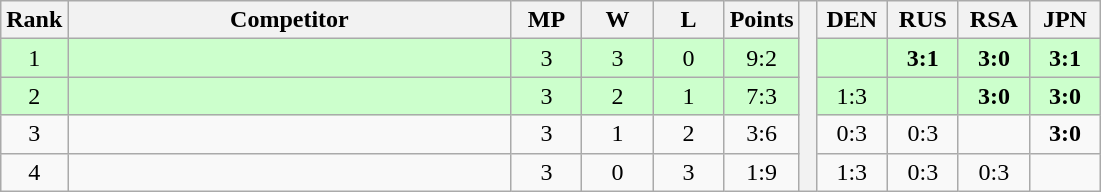<table class="wikitable" style="text-align:center">
<tr>
<th>Rank</th>
<th style="width:18em">Competitor</th>
<th style="width:2.5em">MP</th>
<th style="width:2.5em">W</th>
<th style="width:2.5em">L</th>
<th>Points</th>
<th rowspan="5"> </th>
<th style="width:2.5em">DEN</th>
<th style="width:2.5em">RUS</th>
<th style="width:2.5em">RSA</th>
<th style="width:2.5em">JPN</th>
</tr>
<tr style="background:#cfc;">
<td>1</td>
<td style="text-align:left"></td>
<td>3</td>
<td>3</td>
<td>0</td>
<td>9:2</td>
<td></td>
<td><strong>3:1</strong></td>
<td><strong>3:0</strong></td>
<td><strong>3:1</strong></td>
</tr>
<tr style="background:#cfc;">
<td>2</td>
<td style="text-align:left"></td>
<td>3</td>
<td>2</td>
<td>1</td>
<td>7:3</td>
<td>1:3</td>
<td></td>
<td><strong>3:0</strong></td>
<td><strong>3:0</strong></td>
</tr>
<tr>
<td>3</td>
<td style="text-align:left"></td>
<td>3</td>
<td>1</td>
<td>2</td>
<td>3:6</td>
<td>0:3</td>
<td>0:3</td>
<td></td>
<td><strong>3:0</strong></td>
</tr>
<tr>
<td>4</td>
<td style="text-align:left"></td>
<td>3</td>
<td>0</td>
<td>3</td>
<td>1:9</td>
<td>1:3</td>
<td>0:3</td>
<td>0:3</td>
<td></td>
</tr>
</table>
